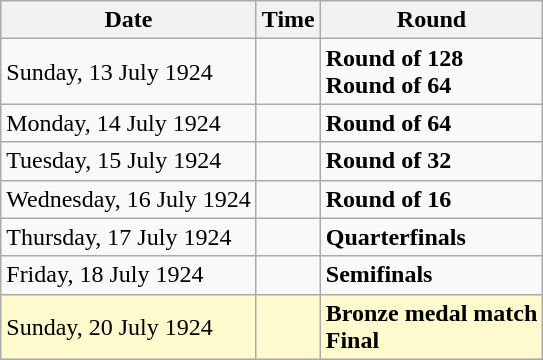<table class="wikitable">
<tr>
<th>Date</th>
<th>Time</th>
<th>Round</th>
</tr>
<tr>
<td>Sunday, 13 July 1924</td>
<td></td>
<td><strong>Round of 128</strong><br><strong>Round of 64</strong></td>
</tr>
<tr>
<td>Monday, 14 July 1924</td>
<td></td>
<td><strong>Round of 64</strong></td>
</tr>
<tr>
<td>Tuesday, 15 July 1924</td>
<td></td>
<td><strong>Round of 32</strong></td>
</tr>
<tr>
<td>Wednesday, 16 July 1924</td>
<td></td>
<td><strong>Round of 16</strong></td>
</tr>
<tr>
<td>Thursday, 17 July 1924</td>
<td></td>
<td><strong>Quarterfinals</strong></td>
</tr>
<tr>
<td>Friday, 18 July 1924</td>
<td></td>
<td><strong>Semifinals</strong></td>
</tr>
<tr style=background:lemonchiffon>
<td>Sunday, 20 July 1924</td>
<td></td>
<td><strong>Bronze medal match</strong><br><strong>Final</strong></td>
</tr>
</table>
